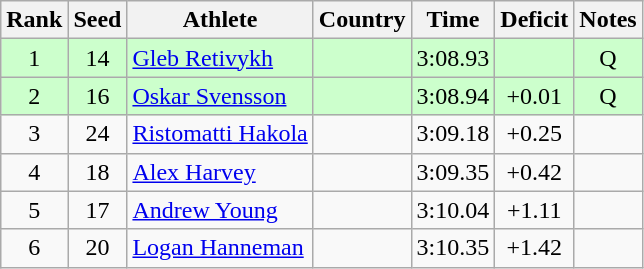<table class="wikitable sortable" style="text-align:center">
<tr>
<th>Rank</th>
<th>Seed</th>
<th>Athlete</th>
<th>Country</th>
<th>Time</th>
<th>Deficit</th>
<th>Notes</th>
</tr>
<tr bgcolor=ccffcc>
<td>1</td>
<td>14</td>
<td align=left><a href='#'>Gleb Retivykh</a></td>
<td align=left></td>
<td>3:08.93</td>
<td></td>
<td>Q</td>
</tr>
<tr bgcolor=ccffcc>
<td>2</td>
<td>16</td>
<td align=left><a href='#'>Oskar Svensson</a></td>
<td align=left></td>
<td>3:08.94</td>
<td>+0.01</td>
<td>Q</td>
</tr>
<tr>
<td>3</td>
<td>24</td>
<td align=left><a href='#'>Ristomatti Hakola</a></td>
<td align=left></td>
<td>3:09.18</td>
<td>+0.25</td>
<td></td>
</tr>
<tr>
<td>4</td>
<td>18</td>
<td align=left><a href='#'>Alex Harvey</a></td>
<td align=left></td>
<td>3:09.35</td>
<td>+0.42</td>
<td></td>
</tr>
<tr>
<td>5</td>
<td>17</td>
<td align=left><a href='#'>Andrew Young</a></td>
<td align=left></td>
<td>3:10.04</td>
<td>+1.11</td>
<td></td>
</tr>
<tr>
<td>6</td>
<td>20</td>
<td align=left><a href='#'>Logan Hanneman</a></td>
<td align=left></td>
<td>3:10.35</td>
<td>+1.42</td>
<td></td>
</tr>
</table>
